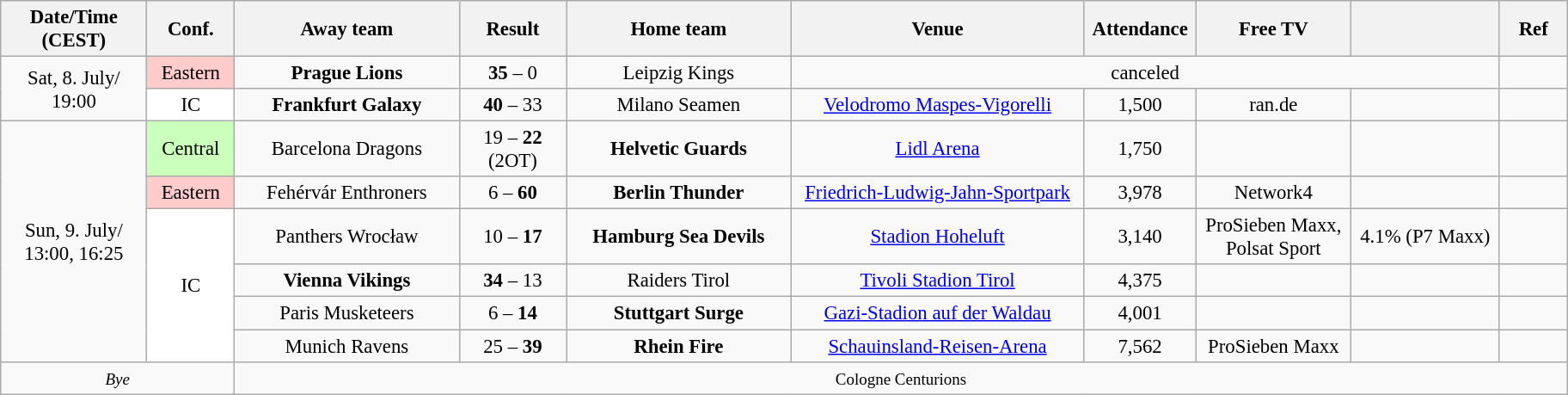<table class="mw-collapsible wikitable" style="font-size:95%; text-align:center; width:80em">
<tr>
<th style="width:7em;">Date/Time (CEST)</th>
<th style="width:4em;">Conf.</th>
<th style="width:11em;">Away team</th>
<th style="width:5em;">Result</th>
<th style="width:11em;">Home team</th>
<th>Venue</th>
<th>Attendance</th>
<th>Free TV</th>
<th></th>
<th style="width:3em;">Ref</th>
</tr>
<tr>
<td rowspan="2">Sat, 8. July/<br>19:00</td>
<td style="background:#FFCBCB">Eastern</td>
<td><strong>Prague Lions</strong></td>
<td><strong>35</strong> – 0</td>
<td>Leipzig Kings</td>
<td colspan="4">canceled</td>
<td></td>
</tr>
<tr>
<td style="background:#FFFFFF">IC</td>
<td><strong>Frankfurt Galaxy</strong></td>
<td><strong>40</strong> – 33</td>
<td>Milano Seamen</td>
<td><a href='#'>Velodromo Maspes-Vigorelli</a></td>
<td>1,500</td>
<td>ran.de</td>
<td></td>
<td></td>
</tr>
<tr>
<td rowspan="6">Sun, 9. July/<br>13:00, 16:25</td>
<td style='background:#CBFFBC'>Central</td>
<td>Barcelona Dragons</td>
<td>19 – <strong>22</strong> (2OT)</td>
<td><strong>Helvetic Guards</strong></td>
<td><a href='#'>Lidl Arena</a></td>
<td>1,750</td>
<td></td>
<td></td>
<td></td>
</tr>
<tr>
<td style='background:#FFCBCB'>Eastern</td>
<td>Fehérvár Enthroners</td>
<td>6 – <strong>60</strong></td>
<td><strong>Berlin Thunder</strong></td>
<td><a href='#'>Friedrich-Ludwig-Jahn-Sportpark</a></td>
<td>3,978</td>
<td>Network4</td>
<td></td>
<td></td>
</tr>
<tr>
<td rowspan="4" style="background:#FFFFFF">IC</td>
<td>Panthers Wrocław</td>
<td>10 – <strong>17</strong></td>
<td><strong>Hamburg Sea Devils</strong></td>
<td><a href='#'>Stadion Hoheluft</a></td>
<td>3,140</td>
<td>ProSieben Maxx,<br>Polsat Sport</td>
<td>4.1% (P7 Maxx)</td>
<td></td>
</tr>
<tr>
<td><strong>Vienna Vikings</strong></td>
<td><strong>34</strong> – 13</td>
<td>Raiders Tirol</td>
<td><a href='#'>Tivoli Stadion Tirol</a></td>
<td>4,375</td>
<td></td>
<td></td>
<td></td>
</tr>
<tr>
<td>Paris Musketeers</td>
<td>6 – <strong>14</strong></td>
<td><strong>Stuttgart Surge</strong></td>
<td><a href='#'>Gazi-Stadion auf der Waldau</a></td>
<td>4,001</td>
<td></td>
<td></td>
<td></td>
</tr>
<tr>
<td>Munich Ravens</td>
<td>25 – <strong>39</strong></td>
<td><strong>Rhein Fire</strong></td>
<td><a href='#'>Schauinsland-Reisen-Arena</a></td>
<td>7,562</td>
<td>ProSieben Maxx</td>
<td></td>
<td></td>
</tr>
<tr>
<td colspan="2"><em><small>Bye</small></em></td>
<td colspan="8"><small>Cologne Centurions</small></td>
</tr>
</table>
